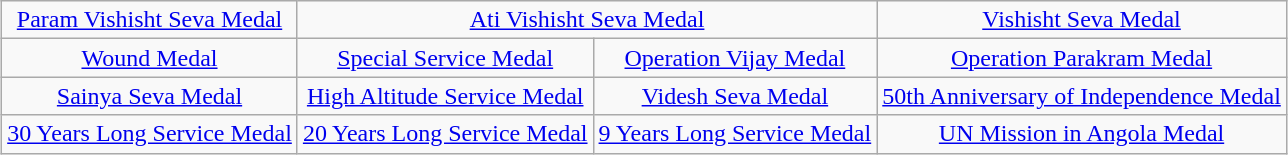<table class="wikitable" style="margin:1em auto; text-align:center;">
<tr>
<td colspan="1"><a href='#'>Param Vishisht Seva Medal</a></td>
<td colspan="2"><a href='#'>Ati Vishisht Seva Medal</a></td>
<td colspan="1"><a href='#'>Vishisht Seva Medal</a></td>
</tr>
<tr>
<td><a href='#'>Wound Medal</a></td>
<td><a href='#'>Special Service Medal</a></td>
<td><a href='#'>Operation Vijay Medal</a></td>
<td><a href='#'>Operation Parakram Medal</a></td>
</tr>
<tr>
<td><a href='#'>Sainya Seva Medal</a></td>
<td><a href='#'>High Altitude Service Medal</a></td>
<td><a href='#'>Videsh Seva Medal</a></td>
<td><a href='#'>50th Anniversary of Independence Medal</a></td>
</tr>
<tr>
<td><a href='#'>30 Years Long Service Medal</a></td>
<td><a href='#'>20 Years Long Service Medal</a></td>
<td><a href='#'>9 Years Long Service Medal</a></td>
<td><a href='#'>UN Mission in Angola Medal</a></td>
</tr>
</table>
